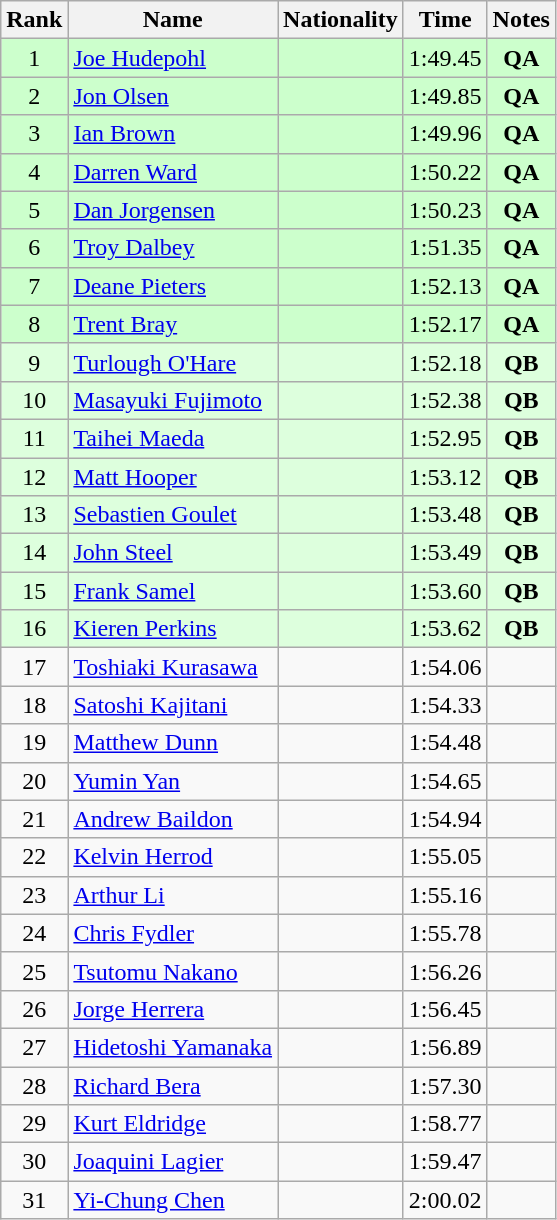<table class="wikitable sortable" style="text-align:center">
<tr>
<th>Rank</th>
<th>Name</th>
<th>Nationality</th>
<th>Time</th>
<th>Notes</th>
</tr>
<tr bgcolor=ccffcc>
<td>1</td>
<td align=left><a href='#'>Joe Hudepohl</a></td>
<td align=left></td>
<td>1:49.45</td>
<td><strong>QA</strong></td>
</tr>
<tr bgcolor=ccffcc>
<td>2</td>
<td align=left><a href='#'>Jon Olsen</a></td>
<td align=left></td>
<td>1:49.85</td>
<td><strong>QA</strong></td>
</tr>
<tr bgcolor=ccffcc>
<td>3</td>
<td align=left><a href='#'>Ian Brown</a></td>
<td align=left></td>
<td>1:49.96</td>
<td><strong>QA</strong></td>
</tr>
<tr bgcolor=ccffcc>
<td>4</td>
<td align=left><a href='#'>Darren Ward</a></td>
<td align=left></td>
<td>1:50.22</td>
<td><strong>QA</strong></td>
</tr>
<tr bgcolor=ccffcc>
<td>5</td>
<td align=left><a href='#'>Dan Jorgensen</a></td>
<td align=left></td>
<td>1:50.23</td>
<td><strong>QA</strong></td>
</tr>
<tr bgcolor=ccffcc>
<td>6</td>
<td align=left><a href='#'>Troy Dalbey</a></td>
<td align=left></td>
<td>1:51.35</td>
<td><strong>QA</strong></td>
</tr>
<tr bgcolor=ccffcc>
<td>7</td>
<td align=left><a href='#'>Deane Pieters</a></td>
<td align=left></td>
<td>1:52.13</td>
<td><strong>QA</strong></td>
</tr>
<tr bgcolor=ccffcc>
<td>8</td>
<td align=left><a href='#'>Trent Bray</a></td>
<td align=left></td>
<td>1:52.17</td>
<td><strong>QA</strong></td>
</tr>
<tr bgcolor=ddffdd>
<td>9</td>
<td align=left><a href='#'>Turlough O'Hare</a></td>
<td align=left></td>
<td>1:52.18</td>
<td><strong>QB</strong></td>
</tr>
<tr bgcolor=ddffdd>
<td>10</td>
<td align=left><a href='#'>Masayuki Fujimoto</a></td>
<td align=left></td>
<td>1:52.38</td>
<td><strong>QB</strong></td>
</tr>
<tr bgcolor=ddffdd>
<td>11</td>
<td align=left><a href='#'>Taihei Maeda</a></td>
<td align=left></td>
<td>1:52.95</td>
<td><strong>QB</strong></td>
</tr>
<tr bgcolor=ddffdd>
<td>12</td>
<td align=left><a href='#'>Matt Hooper</a></td>
<td align=left></td>
<td>1:53.12</td>
<td><strong>QB</strong></td>
</tr>
<tr bgcolor=ddffdd>
<td>13</td>
<td align=left><a href='#'>Sebastien Goulet</a></td>
<td align=left></td>
<td>1:53.48</td>
<td><strong>QB</strong></td>
</tr>
<tr bgcolor=ddffdd>
<td>14</td>
<td align=left><a href='#'>John Steel</a></td>
<td align=left></td>
<td>1:53.49</td>
<td><strong>QB</strong></td>
</tr>
<tr bgcolor=ddffdd>
<td>15</td>
<td align=left><a href='#'>Frank Samel</a></td>
<td align=left></td>
<td>1:53.60</td>
<td><strong>QB</strong></td>
</tr>
<tr bgcolor=ddffdd>
<td>16</td>
<td align=left><a href='#'>Kieren Perkins</a></td>
<td align=left></td>
<td>1:53.62</td>
<td><strong>QB</strong></td>
</tr>
<tr>
<td>17</td>
<td align=left><a href='#'>Toshiaki Kurasawa</a></td>
<td align=left></td>
<td>1:54.06</td>
<td></td>
</tr>
<tr>
<td>18</td>
<td align=left><a href='#'>Satoshi Kajitani</a></td>
<td align=left></td>
<td>1:54.33</td>
<td></td>
</tr>
<tr>
<td>19</td>
<td align=left><a href='#'>Matthew Dunn</a></td>
<td align=left></td>
<td>1:54.48</td>
<td></td>
</tr>
<tr>
<td>20</td>
<td align=left><a href='#'>Yumin Yan</a></td>
<td align=left></td>
<td>1:54.65</td>
<td></td>
</tr>
<tr>
<td>21</td>
<td align=left><a href='#'>Andrew Baildon</a></td>
<td align=left></td>
<td>1:54.94</td>
<td></td>
</tr>
<tr>
<td>22</td>
<td align=left><a href='#'>Kelvin Herrod</a></td>
<td align=left></td>
<td>1:55.05</td>
<td></td>
</tr>
<tr>
<td>23</td>
<td align=left><a href='#'>Arthur Li</a></td>
<td align=left></td>
<td>1:55.16</td>
<td></td>
</tr>
<tr>
<td>24</td>
<td align=left><a href='#'>Chris Fydler</a></td>
<td align=left></td>
<td>1:55.78</td>
<td></td>
</tr>
<tr>
<td>25</td>
<td align=left><a href='#'>Tsutomu Nakano</a></td>
<td align=left></td>
<td>1:56.26</td>
<td></td>
</tr>
<tr>
<td>26</td>
<td align=left><a href='#'>Jorge Herrera</a></td>
<td align=left></td>
<td>1:56.45</td>
<td></td>
</tr>
<tr>
<td>27</td>
<td align=left><a href='#'>Hidetoshi Yamanaka</a></td>
<td align=left></td>
<td>1:56.89</td>
<td></td>
</tr>
<tr>
<td>28</td>
<td align=left><a href='#'>Richard Bera</a></td>
<td align=left></td>
<td>1:57.30</td>
<td></td>
</tr>
<tr>
<td>29</td>
<td align=left><a href='#'>Kurt Eldridge</a></td>
<td align=left></td>
<td>1:58.77</td>
<td></td>
</tr>
<tr>
<td>30</td>
<td align=left><a href='#'>Joaquini Lagier</a></td>
<td align=left></td>
<td>1:59.47</td>
<td></td>
</tr>
<tr>
<td>31</td>
<td align=left><a href='#'>Yi-Chung Chen</a></td>
<td align=left></td>
<td>2:00.02</td>
<td></td>
</tr>
</table>
